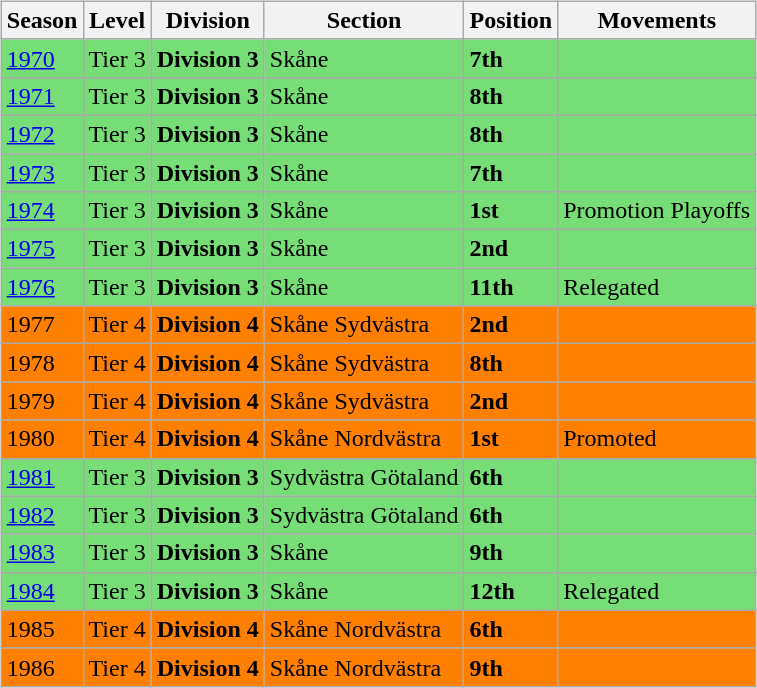<table>
<tr>
<td valign="top" width=0%><br><table class="wikitable">
<tr style="background:#f0f6fa;">
<th><strong>Season</strong></th>
<th><strong>Level</strong></th>
<th><strong>Division</strong></th>
<th><strong>Section</strong></th>
<th><strong>Position</strong></th>
<th><strong>Movements</strong></th>
</tr>
<tr>
<td style="background:#77DD77;"><a href='#'>1970</a></td>
<td style="background:#77DD77;">Tier 3</td>
<td style="background:#77DD77;"><strong>Division 3</strong></td>
<td style="background:#77DD77;">Skåne</td>
<td style="background:#77DD77;"><strong>7th</strong></td>
<td style="background:#77DD77;"></td>
</tr>
<tr>
<td style="background:#77DD77;"><a href='#'>1971</a></td>
<td style="background:#77DD77;">Tier 3</td>
<td style="background:#77DD77;"><strong>Division 3</strong></td>
<td style="background:#77DD77;">Skåne</td>
<td style="background:#77DD77;"><strong>8th</strong></td>
<td style="background:#77DD77;"></td>
</tr>
<tr>
<td style="background:#77DD77;"><a href='#'>1972</a></td>
<td style="background:#77DD77;">Tier 3</td>
<td style="background:#77DD77;"><strong>Division 3</strong></td>
<td style="background:#77DD77;">Skåne</td>
<td style="background:#77DD77;"><strong>8th</strong></td>
<td style="background:#77DD77;"></td>
</tr>
<tr>
<td style="background:#77DD77;"><a href='#'>1973</a></td>
<td style="background:#77DD77;">Tier 3</td>
<td style="background:#77DD77;"><strong>Division 3</strong></td>
<td style="background:#77DD77;">Skåne</td>
<td style="background:#77DD77;"><strong>7th</strong></td>
<td style="background:#77DD77;"></td>
</tr>
<tr>
<td style="background:#77DD77;"><a href='#'>1974</a></td>
<td style="background:#77DD77;">Tier 3</td>
<td style="background:#77DD77;"><strong>Division 3</strong></td>
<td style="background:#77DD77;">Skåne</td>
<td style="background:#77DD77;"><strong>1st</strong></td>
<td style="background:#77DD77;">Promotion Playoffs</td>
</tr>
<tr>
<td style="background:#77DD77;"><a href='#'>1975</a></td>
<td style="background:#77DD77;">Tier 3</td>
<td style="background:#77DD77;"><strong>Division 3</strong></td>
<td style="background:#77DD77;">Skåne</td>
<td style="background:#77DD77;"><strong>2nd</strong></td>
<td style="background:#77DD77;"></td>
</tr>
<tr>
<td style="background:#77DD77;"><a href='#'>1976</a></td>
<td style="background:#77DD77;">Tier 3</td>
<td style="background:#77DD77;"><strong>Division 3</strong></td>
<td style="background:#77DD77;">Skåne</td>
<td style="background:#77DD77;"><strong>11th</strong></td>
<td style="background:#77DD77;">Relegated</td>
</tr>
<tr>
<td style="background:#FF7F00;">1977</td>
<td style="background:#FF7F00;">Tier 4</td>
<td style="background:#FF7F00;"><strong>Division 4</strong></td>
<td style="background:#FF7F00;">Skåne Sydvästra</td>
<td style="background:#FF7F00;"><strong>2nd</strong></td>
<td style="background:#FF7F00;"></td>
</tr>
<tr>
<td style="background:#FF7F00;">1978</td>
<td style="background:#FF7F00;">Tier 4</td>
<td style="background:#FF7F00;"><strong>Division 4</strong></td>
<td style="background:#FF7F00;">Skåne Sydvästra</td>
<td style="background:#FF7F00;"><strong>8th</strong></td>
<td style="background:#FF7F00;"></td>
</tr>
<tr>
<td style="background:#FF7F00;">1979</td>
<td style="background:#FF7F00;">Tier 4</td>
<td style="background:#FF7F00;"><strong>Division 4</strong></td>
<td style="background:#FF7F00;">Skåne Sydvästra</td>
<td style="background:#FF7F00;"><strong>2nd</strong></td>
<td style="background:#FF7F00;"></td>
</tr>
<tr>
<td style="background:#FF7F00;">1980</td>
<td style="background:#FF7F00;">Tier 4</td>
<td style="background:#FF7F00;"><strong>Division 4</strong></td>
<td style="background:#FF7F00;">Skåne Nordvästra</td>
<td style="background:#FF7F00;"><strong>1st</strong></td>
<td style="background:#FF7F00;">Promoted</td>
</tr>
<tr>
<td style="background:#77DD77;"><a href='#'>1981</a></td>
<td style="background:#77DD77;">Tier 3</td>
<td style="background:#77DD77;"><strong>Division 3</strong></td>
<td style="background:#77DD77;">Sydvästra Götaland</td>
<td style="background:#77DD77;"><strong>6th</strong></td>
<td style="background:#77DD77;"></td>
</tr>
<tr>
<td style="background:#77DD77;"><a href='#'>1982</a></td>
<td style="background:#77DD77;">Tier 3</td>
<td style="background:#77DD77;"><strong>Division 3</strong></td>
<td style="background:#77DD77;">Sydvästra Götaland</td>
<td style="background:#77DD77;"><strong>6th</strong></td>
<td style="background:#77DD77;"></td>
</tr>
<tr>
<td style="background:#77DD77;"><a href='#'>1983</a></td>
<td style="background:#77DD77;">Tier 3</td>
<td style="background:#77DD77;"><strong>Division 3</strong></td>
<td style="background:#77DD77;">Skåne</td>
<td style="background:#77DD77;"><strong>9th</strong></td>
<td style="background:#77DD77;"></td>
</tr>
<tr>
<td style="background:#77DD77;"><a href='#'>1984</a></td>
<td style="background:#77DD77;">Tier 3</td>
<td style="background:#77DD77;"><strong>Division 3</strong></td>
<td style="background:#77DD77;">Skåne</td>
<td style="background:#77DD77;"><strong>12th</strong></td>
<td style="background:#77DD77;">Relegated</td>
</tr>
<tr>
<td style="background:#FF7F00;">1985</td>
<td style="background:#FF7F00;">Tier 4</td>
<td style="background:#FF7F00;"><strong>Division 4</strong></td>
<td style="background:#FF7F00;">Skåne Nordvästra</td>
<td style="background:#FF7F00;"><strong>6th</strong></td>
<td style="background:#FF7F00;"></td>
</tr>
<tr>
<td style="background:#FF7F00;">1986</td>
<td style="background:#FF7F00;">Tier 4</td>
<td style="background:#FF7F00;"><strong>Division 4</strong></td>
<td style="background:#FF7F00;">Skåne Nordvästra</td>
<td style="background:#FF7F00;"><strong>9th</strong></td>
<td style="background:#FF7F00;"></td>
</tr>
</table>

</td>
</tr>
</table>
